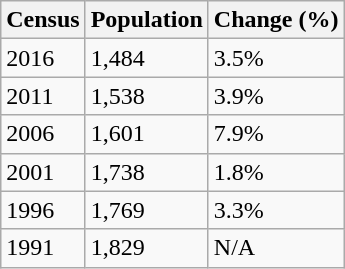<table class="wikitable">
<tr>
<th>Census</th>
<th>Population</th>
<th>Change (%)</th>
</tr>
<tr>
<td>2016</td>
<td>1,484</td>
<td>3.5%</td>
</tr>
<tr>
<td>2011</td>
<td>1,538</td>
<td>3.9%</td>
</tr>
<tr>
<td>2006</td>
<td>1,601</td>
<td>7.9%</td>
</tr>
<tr>
<td>2001</td>
<td>1,738</td>
<td>1.8%</td>
</tr>
<tr>
<td>1996</td>
<td>1,769</td>
<td>3.3%</td>
</tr>
<tr>
<td>1991</td>
<td>1,829</td>
<td>N/A</td>
</tr>
</table>
